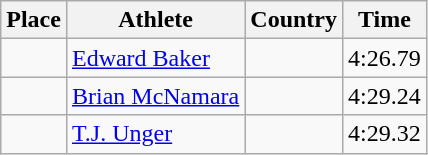<table class="wikitable">
<tr>
<th>Place</th>
<th>Athlete</th>
<th>Country</th>
<th>Time</th>
</tr>
<tr>
<td align=center></td>
<td><a href='#'>Edward Baker</a></td>
<td></td>
<td>4:26.79</td>
</tr>
<tr>
<td align=center></td>
<td><a href='#'>Brian McNamara</a></td>
<td></td>
<td>4:29.24</td>
</tr>
<tr>
<td align=center></td>
<td><a href='#'>T.J. Unger</a></td>
<td></td>
<td>4:29.32</td>
</tr>
</table>
